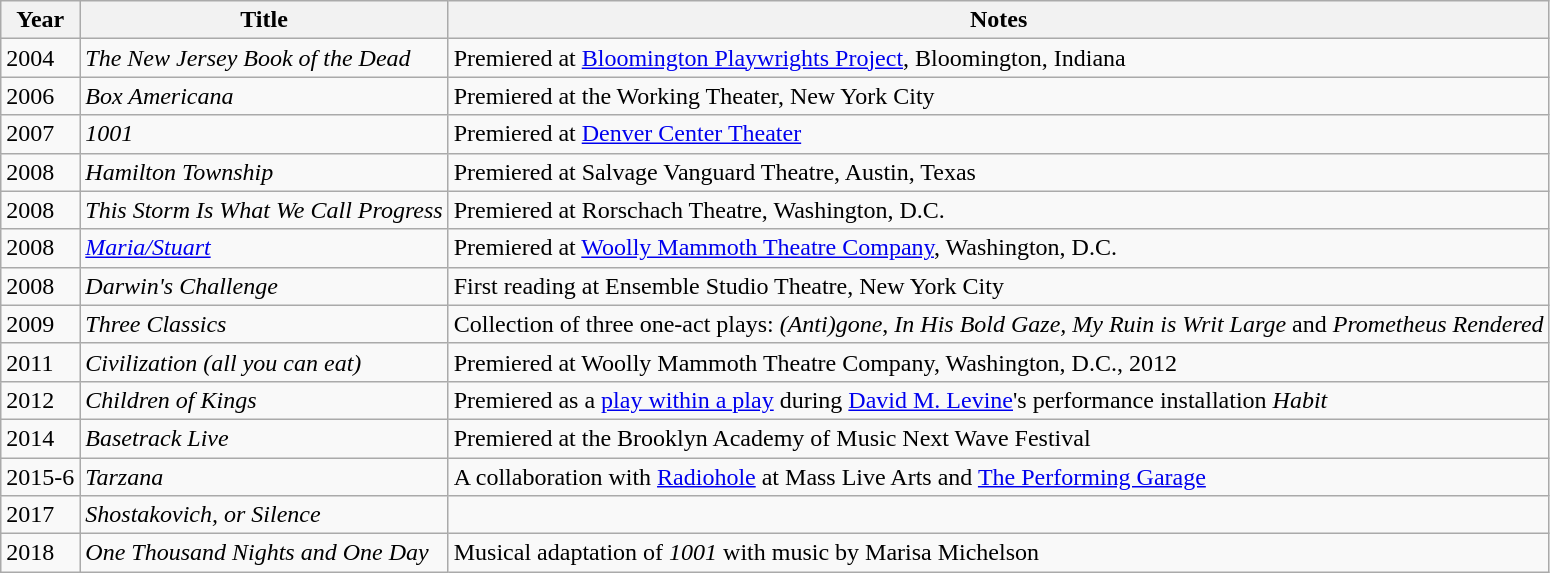<table class="wikitable" style="margin-right: 0;">
<tr>
<th>Year</th>
<th>Title</th>
<th>Notes</th>
</tr>
<tr>
<td>2004</td>
<td><em>The New Jersey Book of the Dead</em></td>
<td>Premiered at <a href='#'>Bloomington Playwrights Project</a>, Bloomington, Indiana</td>
</tr>
<tr>
<td>2006</td>
<td><em>Box Americana</em></td>
<td>Premiered at the Working Theater, New York City</td>
</tr>
<tr>
<td>2007</td>
<td><em>1001</em></td>
<td>Premiered at <a href='#'>Denver Center Theater</a></td>
</tr>
<tr>
<td>2008</td>
<td><em>Hamilton Township</em></td>
<td>Premiered at Salvage Vanguard Theatre, Austin, Texas</td>
</tr>
<tr>
<td>2008</td>
<td><em>This Storm Is What We Call Progress</em></td>
<td>Premiered at Rorschach Theatre, Washington, D.C.</td>
</tr>
<tr>
<td>2008</td>
<td><em><a href='#'>Maria/Stuart</a></em></td>
<td>Premiered at <a href='#'>Woolly Mammoth Theatre Company</a>, Washington, D.C.</td>
</tr>
<tr>
<td>2008</td>
<td><em>Darwin's Challenge</em></td>
<td>First reading at Ensemble Studio Theatre, New York City</td>
</tr>
<tr>
<td>2009</td>
<td><em>Three Classics</em></td>
<td>Collection of three one-act plays: <em>(Anti)gone</em>, <em>In His Bold Gaze, My Ruin is Writ Large</em> and <em>Prometheus Rendered</em></td>
</tr>
<tr>
<td>2011</td>
<td><em>Civilization (all you can eat)</em></td>
<td>Premiered at Woolly Mammoth Theatre Company, Washington, D.C., 2012</td>
</tr>
<tr>
<td>2012</td>
<td><em>Children of Kings</em></td>
<td>Premiered as a <a href='#'>play within a play</a> during <a href='#'>David M. Levine</a>'s performance installation <em>Habit</em></td>
</tr>
<tr>
<td>2014</td>
<td><em>Basetrack Live</em></td>
<td>Premiered at the Brooklyn Academy of Music Next Wave Festival</td>
</tr>
<tr>
<td>2015-6</td>
<td><em>Tarzana</em></td>
<td>A collaboration with <a href='#'>Radiohole</a> at Mass Live Arts and <a href='#'>The Performing Garage</a></td>
</tr>
<tr>
<td>2017</td>
<td><em>Shostakovich, or Silence</em></td>
<td></td>
</tr>
<tr>
<td>2018</td>
<td><em>One Thousand Nights and One Day</em></td>
<td>Musical adaptation of <em>1001</em> with music by Marisa Michelson</td>
</tr>
</table>
